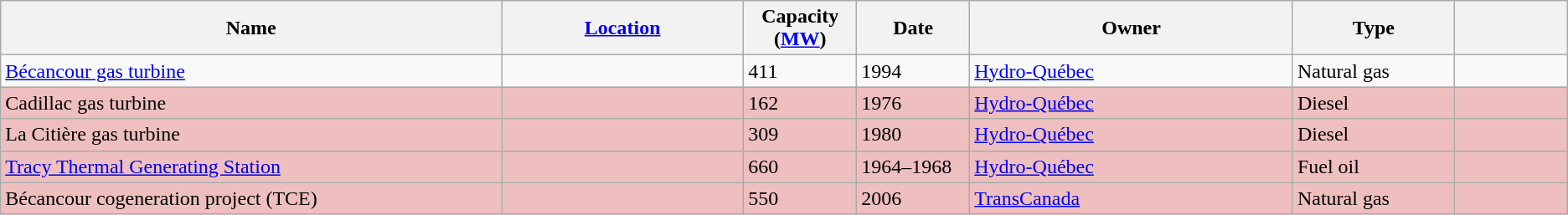<table class="wikitable sortable">
<tr>
<th width="31%">Name</th>
<th width="15%"><a href='#'>Location</a></th>
<th width="7%">Capacity (<a href='#'>MW</a>)</th>
<th width="7%">Date</th>
<th width="20%">Owner</th>
<th width="10%">Type</th>
<th width="7%"></th>
</tr>
<tr>
<td><a href='#'>Bécancour gas turbine</a></td>
<td></td>
<td>411</td>
<td>1994</td>
<td><a href='#'>Hydro-Québec</a></td>
<td>Natural gas</td>
<td></td>
</tr>
<tr bgcolor="EFBFBF">
<td>Cadillac gas turbine</td>
<td></td>
<td>162</td>
<td>1976</td>
<td><a href='#'>Hydro-Québec</a></td>
<td>Diesel</td>
<td></td>
</tr>
<tr bgcolor="EFBFBF">
<td>La Citière gas turbine</td>
<td></td>
<td>309</td>
<td>1980</td>
<td><a href='#'>Hydro-Québec</a></td>
<td>Diesel</td>
<td></td>
</tr>
<tr bgcolor="EFBFBF">
<td><a href='#'>Tracy Thermal Generating Station</a></td>
<td></td>
<td>660</td>
<td>1964–1968</td>
<td><a href='#'>Hydro-Québec</a></td>
<td>Fuel oil</td>
<td></td>
</tr>
<tr bgcolor="EFBFBF">
<td>Bécancour cogeneration project (TCE)</td>
<td></td>
<td>550</td>
<td>2006</td>
<td><a href='#'>TransCanada</a></td>
<td>Natural gas</td>
<td></td>
</tr>
</table>
